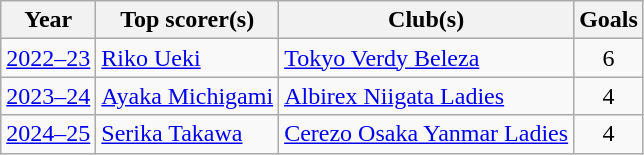<table class="wikitable sortable">
<tr>
<th>Year</th>
<th>Top scorer(s)</th>
<th>Club(s)</th>
<th>Goals</th>
</tr>
<tr>
<td style="text-align:center"><a href='#'>2022–23</a></td>
<td> <a href='#'>Riko Ueki</a></td>
<td><a href='#'>Tokyo Verdy Beleza</a></td>
<td style="text-align:center">6</td>
</tr>
<tr>
<td style="text-align:center"><a href='#'>2023–24</a></td>
<td> <a href='#'>Ayaka Michigami</a></td>
<td><a href='#'>Albirex Niigata Ladies</a></td>
<td style="text-align:center">4</td>
</tr>
<tr>
<td style="text-align:center"><a href='#'>2024–25</a></td>
<td> <a href='#'>Serika Takawa</a></td>
<td><a href='#'>Cerezo Osaka Yanmar Ladies</a></td>
<td style="text-align:center">4</td>
</tr>
</table>
